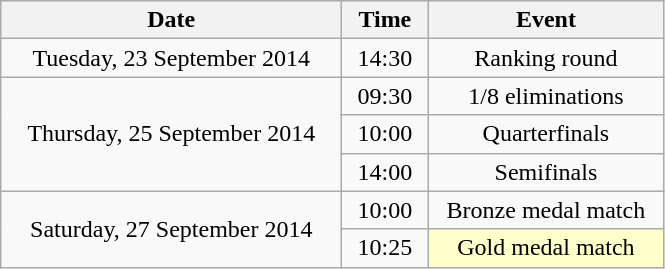<table class = "wikitable" style="text-align:center;">
<tr>
<th width=220>Date</th>
<th width=50>Time</th>
<th width=150>Event</th>
</tr>
<tr>
<td>Tuesday, 23 September 2014</td>
<td>14:30</td>
<td>Ranking round</td>
</tr>
<tr>
<td rowspan=3>Thursday, 25 September 2014</td>
<td>09:30</td>
<td>1/8 eliminations</td>
</tr>
<tr>
<td>10:00</td>
<td>Quarterfinals</td>
</tr>
<tr>
<td>14:00</td>
<td>Semifinals</td>
</tr>
<tr>
<td rowspan=2>Saturday, 27 September 2014</td>
<td>10:00</td>
<td>Bronze medal match</td>
</tr>
<tr>
<td>10:25</td>
<td bgcolor=ffffcc>Gold medal match</td>
</tr>
</table>
